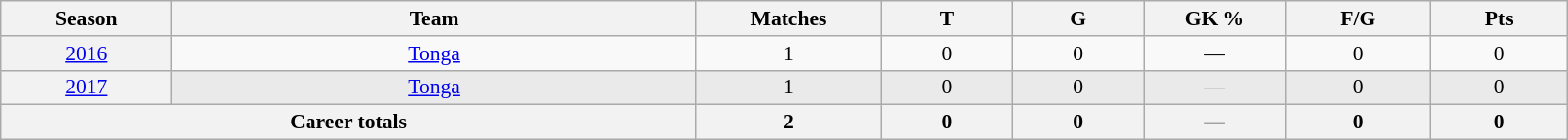<table class="wikitable sortable"  style="font-size:90%; text-align:center; width:85%;">
<tr>
<th width=2%>Season</th>
<th width=8%>Team</th>
<th width=2%>Matches</th>
<th width=2%>T</th>
<th width=2%>G</th>
<th width=2%>GK %</th>
<th width=2%>F/G</th>
<th width=2%>Pts</th>
</tr>
<tr>
<th scope="row" style="text-align:center; font-weight:normal"><a href='#'>2016</a></th>
<td style="text-align:center;"> <a href='#'>Tonga</a></td>
<td>1</td>
<td>0</td>
<td>0</td>
<td>—</td>
<td>0</td>
<td>0</td>
</tr>
<tr style="background:#eaeaea;">
<th scope="row" style="text-align:center; font-weight:normal"><a href='#'>2017</a></th>
<td style="text-align:center;"> <a href='#'>Tonga</a></td>
<td>1</td>
<td>0</td>
<td>0</td>
<td>—</td>
<td>0</td>
<td>0</td>
</tr>
<tr class="sortbottom">
<th colspan=2>Career totals</th>
<th>2</th>
<th>0</th>
<th>0</th>
<th>—</th>
<th>0</th>
<th>0</th>
</tr>
</table>
